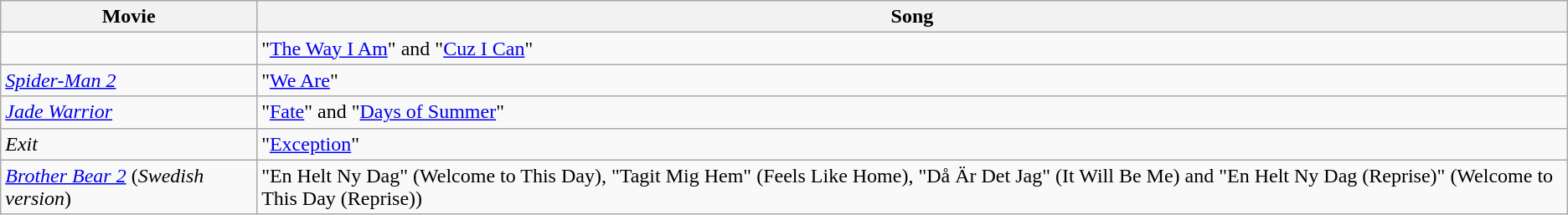<table class="wikitable">
<tr>
<th>Movie</th>
<th>Song</th>
</tr>
<tr>
<td><em></em></td>
<td>"<a href='#'>The Way I Am</a>" and "<a href='#'>Cuz I Can</a>"</td>
</tr>
<tr>
<td><em><a href='#'>Spider-Man 2</a></em></td>
<td>"<a href='#'>We Are</a>"</td>
</tr>
<tr>
<td><em><a href='#'>Jade Warrior</a></em></td>
<td>"<a href='#'>Fate</a>" and "<a href='#'>Days of Summer</a>"</td>
</tr>
<tr>
<td><em>Exit</em></td>
<td>"<a href='#'>Exception</a>"</td>
</tr>
<tr>
<td><em><a href='#'>Brother Bear 2</a></em> (<em>Swedish version</em>)</td>
<td>"En Helt Ny Dag" (Welcome to This Day), "Tagit Mig Hem" (Feels Like Home), "Då Är Det Jag" (It Will Be Me) and "En Helt Ny Dag (Reprise)" (Welcome to This Day (Reprise)) </td>
</tr>
</table>
